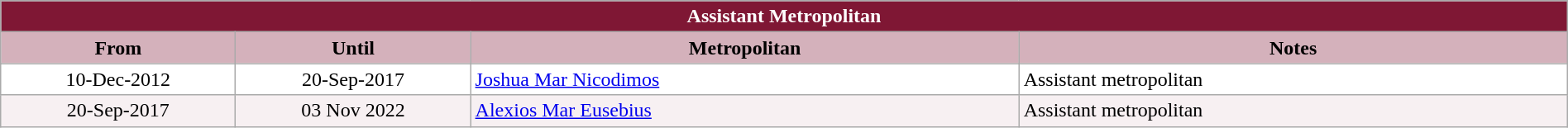<table class="wikitable" style="width: 100%;">
<tr>
<th colspan="4" style="background-color: #7F1734; color: white;">Assistant Metropolitan</th>
</tr>
<tr>
<th style="background-color: #D4B1BB; width: 15%;">From</th>
<th style="background-color: #D4B1BB; width: 15%;">Until</th>
<th style="background-color: #D4B1BB; width: 35%;">Metropolitan</th>
<th style="background-color: #D4B1BB; width: 35%;">Notes</th>
</tr>
<tr valign="top" style="background-color: white;">
<td style="text-align: center;">10-Dec-2012</td>
<td style="text-align: center;">20-Sep-2017</td>
<td><a href='#'>Joshua Mar Nicodimos</a></td>
<td>Assistant metropolitan</td>
</tr>
<tr valign="top" style="background-color: #F7F0F2;">
<td style="text-align: center;">20-Sep-2017</td>
<td style="text-align: center;">03 Nov 2022</td>
<td><a href='#'>Alexios Mar Eusebius</a></td>
<td>Assistant metropolitan</td>
</tr>
</table>
